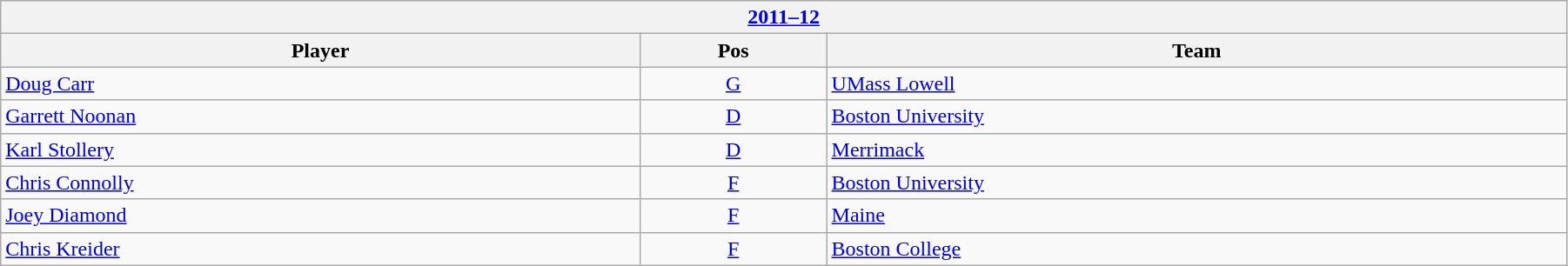<table class="wikitable" width=95%>
<tr>
<th colspan=3><a href='#'>2011–12</a></th>
</tr>
<tr>
<th>Player</th>
<th>Pos</th>
<th>Team</th>
</tr>
<tr>
<td><a href='#'>Doug Carr</a></td>
<td align=center><a href='#'>G</a></td>
<td><a href='#'>UMass Lowell</a></td>
</tr>
<tr>
<td><a href='#'>Garrett Noonan</a></td>
<td align=center><a href='#'>D</a></td>
<td><a href='#'>Boston University</a></td>
</tr>
<tr>
<td><a href='#'>Karl Stollery</a></td>
<td align=center><a href='#'>D</a></td>
<td><a href='#'>Merrimack</a></td>
</tr>
<tr>
<td><a href='#'>Chris Connolly</a></td>
<td align=center><a href='#'>F</a></td>
<td><a href='#'>Boston University</a></td>
</tr>
<tr>
<td><a href='#'>Joey Diamond</a></td>
<td align=center><a href='#'>F</a></td>
<td><a href='#'>Maine</a></td>
</tr>
<tr>
<td><a href='#'>Chris Kreider</a></td>
<td align=center><a href='#'>F</a></td>
<td><a href='#'>Boston College</a></td>
</tr>
</table>
